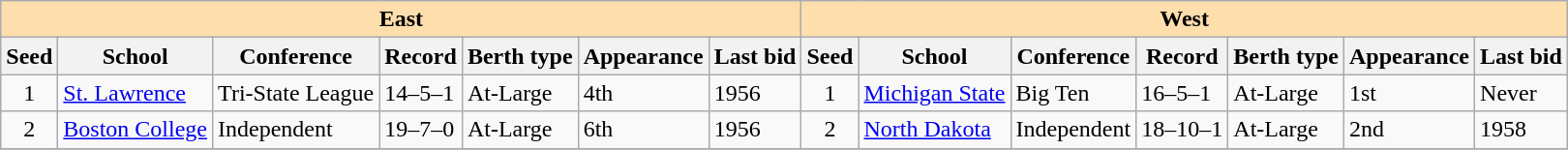<table class="wikitable">
<tr>
<th colspan="7" style="background:#ffdead;">East</th>
<th colspan="7" style="background:#ffdead;">West</th>
</tr>
<tr>
<th>Seed</th>
<th>School</th>
<th>Conference</th>
<th>Record</th>
<th>Berth type</th>
<th>Appearance</th>
<th>Last bid</th>
<th>Seed</th>
<th>School</th>
<th>Conference</th>
<th>Record</th>
<th>Berth type</th>
<th>Appearance</th>
<th>Last bid</th>
</tr>
<tr>
<td align=center>1</td>
<td><a href='#'>St. Lawrence</a></td>
<td>Tri-State League</td>
<td>14–5–1</td>
<td>At-Large</td>
<td>4th</td>
<td>1956</td>
<td align=center>1</td>
<td><a href='#'>Michigan State</a></td>
<td>Big Ten</td>
<td>16–5–1</td>
<td>At-Large</td>
<td>1st</td>
<td>Never</td>
</tr>
<tr>
<td align=center>2</td>
<td><a href='#'>Boston College</a></td>
<td>Independent</td>
<td>19–7–0</td>
<td>At-Large</td>
<td>6th</td>
<td>1956</td>
<td align=center>2</td>
<td><a href='#'>North Dakota</a></td>
<td>Independent</td>
<td>18–10–1</td>
<td>At-Large</td>
<td>2nd</td>
<td>1958</td>
</tr>
<tr>
</tr>
</table>
